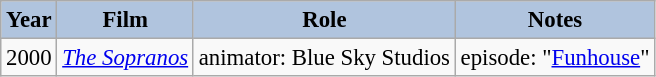<table class="wikitable" style="font-size: 95%;">
<tr>
<th style="background:#b0c4de;">Year</th>
<th style="background:#b0c4de;">Film</th>
<th style="background:#b0c4de;">Role</th>
<th style="background:#b0c4de;">Notes</th>
</tr>
<tr>
<td>2000</td>
<td><em><a href='#'>The Sopranos</a></em></td>
<td>animator: Blue Sky Studios</td>
<td>episode: "<a href='#'>Funhouse</a>"</td>
</tr>
</table>
